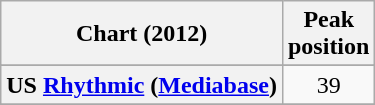<table class="wikitable plainrowheaders sortable" style="text-align:center;">
<tr>
<th scope="col">Chart (2012)</th>
<th scope="col">Peak<br>position</th>
</tr>
<tr>
</tr>
<tr>
<th scope="row">US <a href='#'>Rhythmic</a> (<a href='#'>Mediabase</a>)</th>
<td>39</td>
</tr>
<tr>
</tr>
</table>
